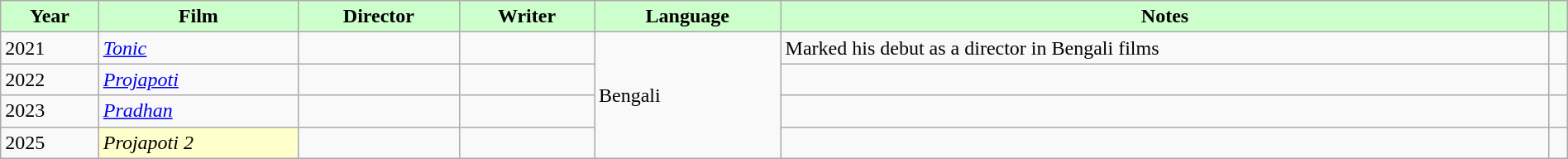<table class="wikitable sortable" style="width: 100%">
<tr style="background:#cfc; text-align:center;">
<td><strong>Year</strong></td>
<td><strong>Film</strong></td>
<td><strong>Director</strong></td>
<td><strong>Writer</strong></td>
<td><strong>Language</strong></td>
<td><strong>Notes </strong></td>
<td><strong></strong></td>
</tr>
<tr>
<td>2021</td>
<td><em><a href='#'>Tonic</a></em></td>
<td></td>
<td></td>
<td rowspan="4">Bengali</td>
<td>Marked his debut as a director in Bengali films</td>
<td></td>
</tr>
<tr>
<td>2022</td>
<td><em><a href='#'>Projapoti</a></em></td>
<td></td>
<td></td>
<td></td>
<td></td>
</tr>
<tr>
<td>2023</td>
<td><em><a href='#'>Pradhan</a></em></td>
<td></td>
<td></td>
<td></td>
<td></td>
</tr>
<tr>
<td>2025</td>
<td style="background:#FFFFCC;"><em>Projapoti 2</em> </td>
<td></td>
<td></td>
<td></td>
<td></td>
</tr>
</table>
